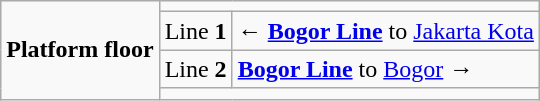<table class="wikitable">
<tr>
<td rowspan="4"><strong>Platform floor</strong></td>
<td colspan="2"></td>
</tr>
<tr>
<td>Line <strong>1</strong></td>
<td>←   <strong><a href='#'>Bogor Line</a></strong> to <a href='#'>Jakarta Kota</a></td>
</tr>
<tr>
<td>Line <strong>2</strong></td>
<td> <strong><a href='#'>Bogor Line</a></strong> to <a href='#'>Bogor</a>  →</td>
</tr>
<tr>
<td colspan="2"></td>
</tr>
</table>
